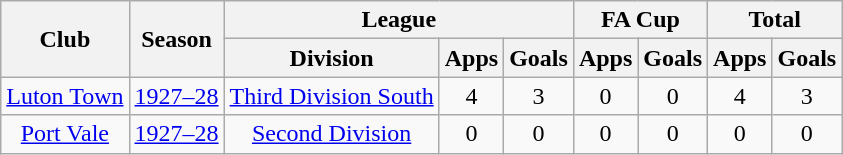<table class="wikitable" style="text-align: center;">
<tr>
<th rowspan="2">Club</th>
<th rowspan="2">Season</th>
<th colspan="3">League</th>
<th colspan="2">FA Cup</th>
<th colspan="2">Total</th>
</tr>
<tr>
<th>Division</th>
<th>Apps</th>
<th>Goals</th>
<th>Apps</th>
<th>Goals</th>
<th>Apps</th>
<th>Goals</th>
</tr>
<tr>
<td><a href='#'>Luton Town</a></td>
<td><a href='#'>1927–28</a></td>
<td><a href='#'>Third Division South</a></td>
<td>4</td>
<td>3</td>
<td>0</td>
<td>0</td>
<td>4</td>
<td>3</td>
</tr>
<tr>
<td><a href='#'>Port Vale</a></td>
<td><a href='#'>1927–28</a></td>
<td><a href='#'>Second Division</a></td>
<td>0</td>
<td>0</td>
<td>0</td>
<td>0</td>
<td>0</td>
<td>0</td>
</tr>
</table>
